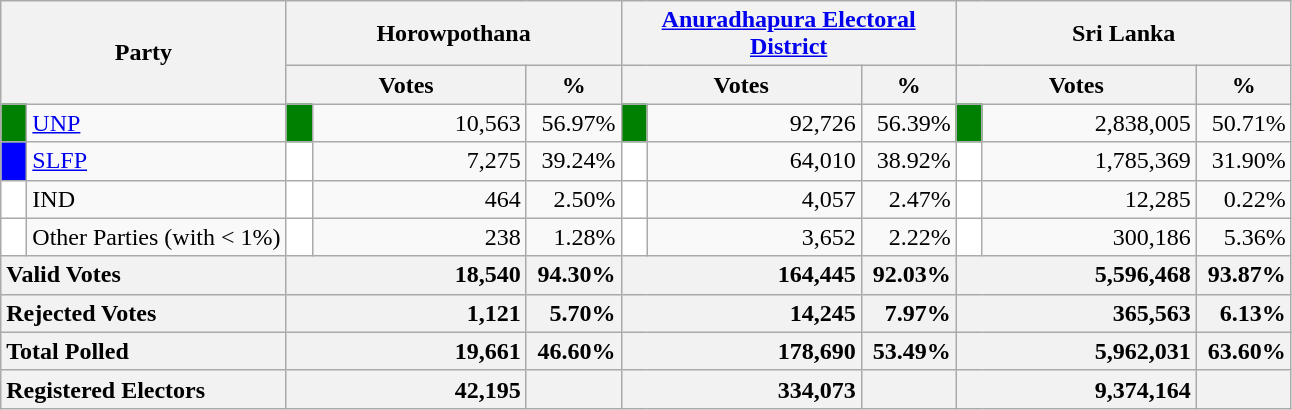<table class="wikitable">
<tr>
<th colspan="2" width="144px"rowspan="2">Party</th>
<th colspan="3" width="216px">Horowpothana</th>
<th colspan="3" width="216px"><a href='#'>Anuradhapura Electoral District</a></th>
<th colspan="3" width="216px">Sri Lanka</th>
</tr>
<tr>
<th colspan="2" width="144px">Votes</th>
<th>%</th>
<th colspan="2" width="144px">Votes</th>
<th>%</th>
<th colspan="2" width="144px">Votes</th>
<th>%</th>
</tr>
<tr>
<td style="background-color:green;" width="10px"></td>
<td style="text-align:left;"><a href='#'>UNP</a></td>
<td style="background-color:green;" width="10px"></td>
<td style="text-align:right;">10,563</td>
<td style="text-align:right;">56.97%</td>
<td style="background-color:green;" width="10px"></td>
<td style="text-align:right;">92,726</td>
<td style="text-align:right;">56.39%</td>
<td style="background-color:green;" width="10px"></td>
<td style="text-align:right;">2,838,005</td>
<td style="text-align:right;">50.71%</td>
</tr>
<tr>
<td style="background-color:blue;" width="10px"></td>
<td style="text-align:left;"><a href='#'>SLFP</a></td>
<td style="background-color:white;" width="10px"></td>
<td style="text-align:right;">7,275</td>
<td style="text-align:right;">39.24%</td>
<td style="background-color:white;" width="10px"></td>
<td style="text-align:right;">64,010</td>
<td style="text-align:right;">38.92%</td>
<td style="background-color:white;" width="10px"></td>
<td style="text-align:right;">1,785,369</td>
<td style="text-align:right;">31.90%</td>
</tr>
<tr>
<td style="background-color:white;" width="10px"></td>
<td style="text-align:left;">IND</td>
<td style="background-color:white;" width="10px"></td>
<td style="text-align:right;">464</td>
<td style="text-align:right;">2.50%</td>
<td style="background-color:white;" width="10px"></td>
<td style="text-align:right;">4,057</td>
<td style="text-align:right;">2.47%</td>
<td style="background-color:white;" width="10px"></td>
<td style="text-align:right;">12,285</td>
<td style="text-align:right;">0.22%</td>
</tr>
<tr>
<td style="background-color:white;" width="10px"></td>
<td style="text-align:left;">Other Parties (with < 1%)</td>
<td style="background-color:white;" width="10px"></td>
<td style="text-align:right;">238</td>
<td style="text-align:right;">1.28%</td>
<td style="background-color:white;" width="10px"></td>
<td style="text-align:right;">3,652</td>
<td style="text-align:right;">2.22%</td>
<td style="background-color:white;" width="10px"></td>
<td style="text-align:right;">300,186</td>
<td style="text-align:right;">5.36%</td>
</tr>
<tr>
<th colspan="2" width="144px"style="text-align:left;">Valid Votes</th>
<th style="text-align:right;"colspan="2" width="144px">18,540</th>
<th style="text-align:right;">94.30%</th>
<th style="text-align:right;"colspan="2" width="144px">164,445</th>
<th style="text-align:right;">92.03%</th>
<th style="text-align:right;"colspan="2" width="144px">5,596,468</th>
<th style="text-align:right;">93.87%</th>
</tr>
<tr>
<th colspan="2" width="144px"style="text-align:left;">Rejected Votes</th>
<th style="text-align:right;"colspan="2" width="144px">1,121</th>
<th style="text-align:right;">5.70%</th>
<th style="text-align:right;"colspan="2" width="144px">14,245</th>
<th style="text-align:right;">7.97%</th>
<th style="text-align:right;"colspan="2" width="144px">365,563</th>
<th style="text-align:right;">6.13%</th>
</tr>
<tr>
<th colspan="2" width="144px"style="text-align:left;">Total Polled</th>
<th style="text-align:right;"colspan="2" width="144px">19,661</th>
<th style="text-align:right;">46.60%</th>
<th style="text-align:right;"colspan="2" width="144px">178,690</th>
<th style="text-align:right;">53.49%</th>
<th style="text-align:right;"colspan="2" width="144px">5,962,031</th>
<th style="text-align:right;">63.60%</th>
</tr>
<tr>
<th colspan="2" width="144px"style="text-align:left;">Registered Electors</th>
<th style="text-align:right;"colspan="2" width="144px">42,195</th>
<th></th>
<th style="text-align:right;"colspan="2" width="144px">334,073</th>
<th></th>
<th style="text-align:right;"colspan="2" width="144px">9,374,164</th>
<th></th>
</tr>
</table>
